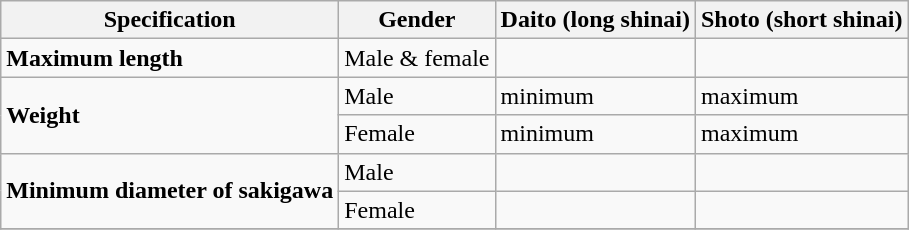<table class="wikitable">
<tr>
<th>Specification</th>
<th>Gender</th>
<th>Daito (long shinai)</th>
<th>Shoto (short shinai)</th>
</tr>
<tr>
<td align="left"><strong>Maximum length</strong></td>
<td>Male & female</td>
<td></td>
<td></td>
</tr>
<tr>
<td align="left"  rowspan="2"><strong>Weight</strong></td>
<td>Male</td>
<td> minimum</td>
<td> maximum</td>
</tr>
<tr>
<td>Female</td>
<td> minimum</td>
<td> maximum</td>
</tr>
<tr>
<td align="left"  rowspan="2"><strong>Minimum diameter of sakigawa</strong></td>
<td>Male</td>
<td></td>
<td></td>
</tr>
<tr>
<td>Female</td>
<td></td>
<td></td>
</tr>
<tr>
</tr>
</table>
